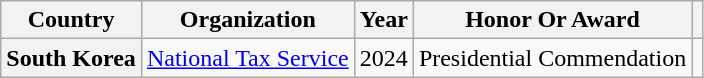<table class="wikitable plainrowheaders">
<tr>
<th scope="col">Country</th>
<th scope="col">Organization</th>
<th scope="col">Year</th>
<th scope="col">Honor Or Award</th>
<th scope="col" class="unsortable"></th>
</tr>
<tr>
<th scope="row">South Korea</th>
<td><a href='#'>National Tax Service</a></td>
<td style="text-align:center">2024</td>
<td>Presidential Commendation</td>
<td style="text-align:center"></td>
</tr>
</table>
